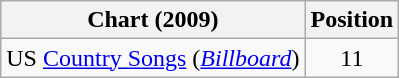<table class="wikitable sortable">
<tr>
<th scope="col">Chart (2009)</th>
<th scope="col">Position</th>
</tr>
<tr>
<td>US <a href='#'>Country Songs</a> (<em><a href='#'>Billboard</a></em>)</td>
<td align="center">11</td>
</tr>
</table>
